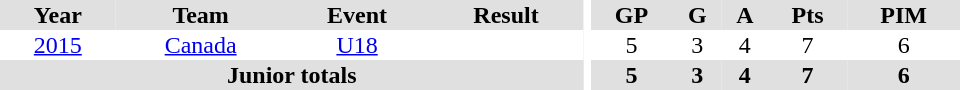<table border="0" cellpadding="1" cellspacing="0" ID="Table3" style="text-align:center; width:40em">
<tr ALIGN="center" bgcolor="#e0e0e0">
<th>Year</th>
<th>Team</th>
<th>Event</th>
<th>Result</th>
<th rowspan="99" bgcolor="#ffffff"></th>
<th>GP</th>
<th>G</th>
<th>A</th>
<th>Pts</th>
<th>PIM</th>
</tr>
<tr>
<td><a href='#'>2015</a></td>
<td><a href='#'>Canada</a></td>
<td><a href='#'>U18</a></td>
<td></td>
<td>5</td>
<td>3</td>
<td>4</td>
<td>7</td>
<td>6</td>
</tr>
<tr bgcolor="#e0e0e0">
<th colspan="4">Junior totals</th>
<th>5</th>
<th>3</th>
<th>4</th>
<th>7</th>
<th>6</th>
</tr>
</table>
